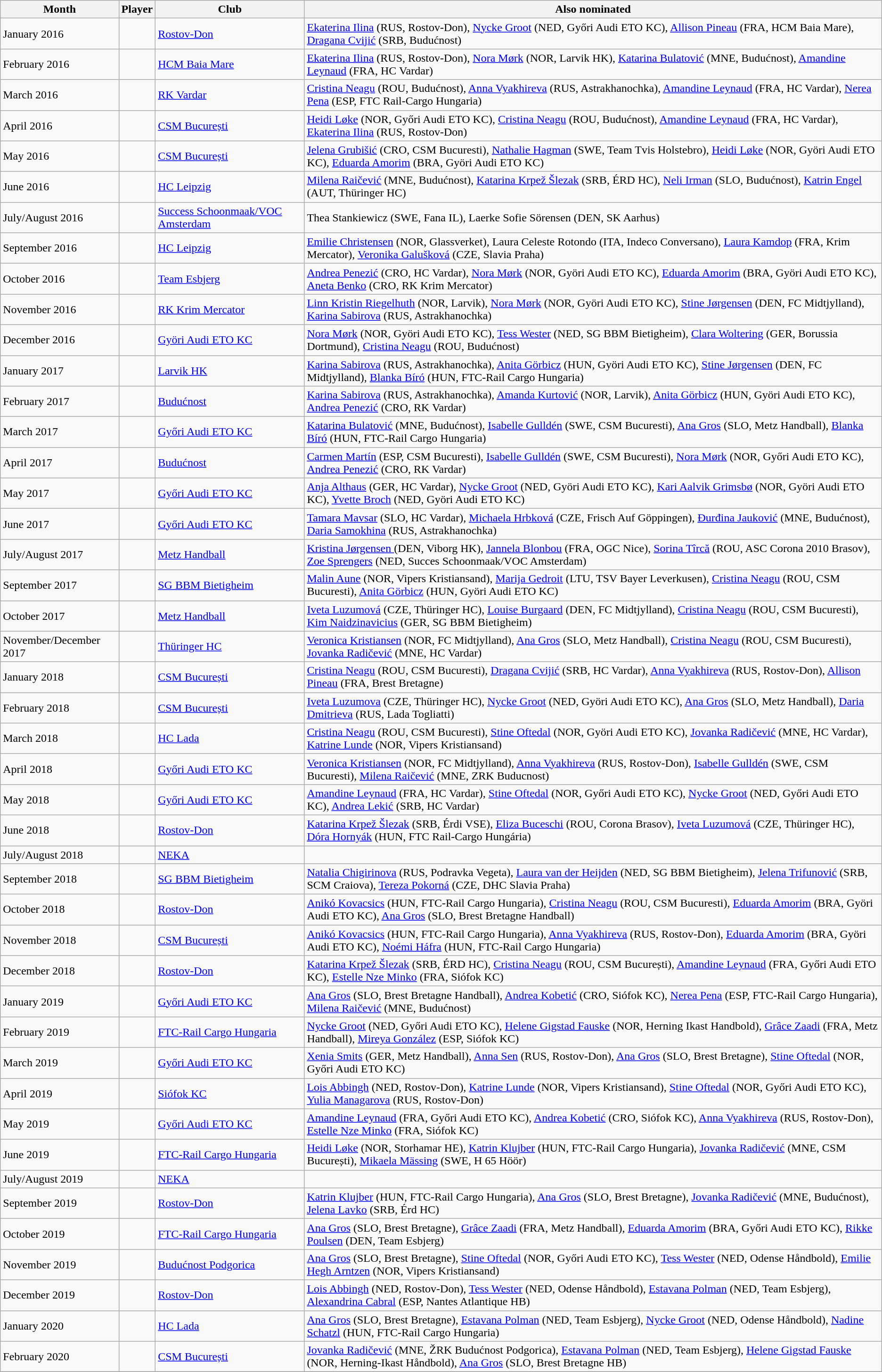<table class="wikitable plainrowheaders">
<tr>
<th>Month</th>
<th>Player</th>
<th>Club</th>
<th>Also nominated</th>
</tr>
<tr>
<td>January 2016</td>
<td></td>
<td> <a href='#'>Rostov-Don</a></td>
<td><a href='#'>Ekaterina Ilina</a> (RUS, Rostov-Don), <a href='#'>Nycke Groot</a> (NED, Győri Audi ETO KC), <a href='#'>Allison Pineau</a> (FRA, HCM Baia Mare), <a href='#'>Dragana Cvijić</a> (SRB, Budućnost)</td>
</tr>
<tr>
<td>February 2016</td>
<td></td>
<td> <a href='#'>HCM Baia Mare</a></td>
<td><a href='#'>Ekaterina Ilina</a> (RUS, Rostov-Don), <a href='#'>Nora Mørk</a> (NOR, Larvik HK), <a href='#'>Katarina Bulatović</a> (MNE, Budućnost), <a href='#'>Amandine Leynaud</a> (FRA, HC Vardar)</td>
</tr>
<tr>
<td>March 2016</td>
<td></td>
<td> <a href='#'>RK Vardar</a></td>
<td><a href='#'>Cristina Neagu</a> (ROU, Budućnost), <a href='#'>Anna Vyakhireva</a> (RUS, Astrakhanochka), <a href='#'>Amandine Leynaud</a> (FRA, HC Vardar), <a href='#'>Nerea Pena</a> (ESP, FTC Rail-Cargo Hungaria)</td>
</tr>
<tr>
<td>April 2016</td>
<td></td>
<td> <a href='#'>CSM București</a></td>
<td><a href='#'>Heidi Løke</a> (NOR, Győri Audi ETO KC), <a href='#'>Cristina Neagu</a> (ROU, Budućnost), <a href='#'>Amandine Leynaud</a> (FRA, HC Vardar), <a href='#'>Ekaterina Ilina</a> (RUS, Rostov-Don)</td>
</tr>
<tr>
<td>May 2016</td>
<td></td>
<td> <a href='#'>CSM București</a></td>
<td><a href='#'>Jelena Grubišić</a> (CRO, CSM Bucuresti), <a href='#'>Nathalie Hagman</a> (SWE, Team Tvis Holstebro), <a href='#'>Heidi Løke</a> (NOR, Györi Audi ETO KC), <a href='#'>Eduarda Amorim</a> (BRA, Györi Audi ETO KC)</td>
</tr>
<tr>
<td>June 2016</td>
<td></td>
<td> <a href='#'>HC Leipzig</a></td>
<td><a href='#'>Milena Raičević</a> (MNE, Budućnost), <a href='#'>Katarina Krpež Šlezak</a> (SRB, ÉRD HC), <a href='#'>Neli Irman</a> (SLO, Budućnost), <a href='#'>Katrin Engel</a> (AUT, Thüringer HC)</td>
</tr>
<tr>
<td>July/August 2016</td>
<td></td>
<td> <a href='#'>Success Schoonmaak/VOC Amsterdam</a></td>
<td>Thea Stankiewicz (SWE, Fana IL), Laerke Sofie Sörensen (DEN, SK Aarhus)</td>
</tr>
<tr>
<td>September 2016</td>
<td></td>
<td> <a href='#'>HC Leipzig</a></td>
<td><a href='#'>Emilie Christensen</a> (NOR, Glassverket), Laura Celeste Rotondo (ITA, Indeco Conversano), <a href='#'>Laura Kamdop</a> (FRA, Krim Mercator), <a href='#'>Veronika Galušková</a> (CZE, Slavia Praha)</td>
</tr>
<tr>
<td>October 2016</td>
<td></td>
<td> <a href='#'>Team Esbjerg</a></td>
<td><a href='#'>Andrea Penezić</a> (CRO, HC Vardar), <a href='#'>Nora Mørk</a> (NOR, Györi Audi ETO KC), <a href='#'>Eduarda Amorim</a> (BRA, Györi Audi ETO KC), <a href='#'>Aneta Benko</a> (CRO, RK Krim Mercator)</td>
</tr>
<tr>
<td>November 2016</td>
<td></td>
<td> <a href='#'>RK Krim Mercator</a></td>
<td><a href='#'>Linn Kristin Riegelhuth</a> (NOR, Larvik), <a href='#'>Nora Mørk</a> (NOR, Györi Audi ETO KC), <a href='#'>Stine Jørgensen</a> (DEN, FC Midtjylland), <a href='#'>Karina Sabirova</a> (RUS, Astrakhanochka)</td>
</tr>
<tr>
<td>December 2016</td>
<td></td>
<td> <a href='#'>Györi Audi ETO KC</a></td>
<td><a href='#'>Nora Mørk</a> (NOR, Györi Audi ETO KC), <a href='#'>Tess Wester</a> (NED, SG BBM Bietigheim), <a href='#'>Clara Woltering</a> (GER, Borussia Dortmund), <a href='#'>Cristina Neagu</a> (ROU, Budućnost)</td>
</tr>
<tr>
<td>January 2017</td>
<td></td>
<td> <a href='#'>Larvik HK</a></td>
<td><a href='#'>Karina Sabirova</a> (RUS, Astrakhanochka), <a href='#'>Anita Görbicz</a> (HUN, Györi Audi ETO KC), <a href='#'>Stine Jørgensen</a> (DEN, FC Midtjylland), <a href='#'>Blanka Bíró</a> (HUN, FTC-Rail Cargo Hungaria)</td>
</tr>
<tr>
<td>February 2017</td>
<td></td>
<td> <a href='#'>Budućnost</a></td>
<td><a href='#'>Karina Sabirova</a> (RUS, Astrakhanochka), <a href='#'>Amanda Kurtović</a> (NOR, Larvik), <a href='#'>Anita Görbicz</a> (HUN, Györi Audi ETO KC), <a href='#'>Andrea Penezić</a> (CRO, RK Vardar)</td>
</tr>
<tr>
<td>March 2017</td>
<td></td>
<td> <a href='#'>Győri Audi ETO KC</a></td>
<td><a href='#'>Katarina Bulatović</a> (MNE, Budućnost), <a href='#'>Isabelle Gulldén</a> (SWE, CSM Bucuresti), <a href='#'>Ana Gros</a> (SLO, Metz Handball), <a href='#'>Blanka Bíró</a> (HUN, FTC-Rail Cargo Hungaria)</td>
</tr>
<tr>
<td>April 2017</td>
<td></td>
<td> <a href='#'>Budućnost</a></td>
<td><a href='#'>Carmen Martín</a> (ESP, CSM Bucuresti), <a href='#'>Isabelle Gulldén</a> (SWE, CSM Bucuresti), <a href='#'>Nora Mørk</a> (NOR, Győri Audi ETO KC), <a href='#'>Andrea Penezić</a> (CRO, RK Vardar)</td>
</tr>
<tr>
<td>May 2017</td>
<td></td>
<td> <a href='#'>Győri Audi ETO KC</a></td>
<td><a href='#'>Anja Althaus</a> (GER, HC Vardar), <a href='#'>Nycke Groot</a> (NED, Györi Audi ETO KC), <a href='#'>Kari Aalvik Grimsbø</a> (NOR, Györi Audi ETO KC), <a href='#'>Yvette Broch</a> (NED, Györi Audi ETO KC)</td>
</tr>
<tr>
<td>June 2017</td>
<td></td>
<td> <a href='#'>Győri Audi ETO KC</a></td>
<td><a href='#'>Tamara Mavsar</a> (SLO, HC Vardar), <a href='#'>Michaela Hrbková</a> (CZE, Frisch Auf Göppingen), <a href='#'>Đurđina Jauković</a> (MNE, Budućnost), <a href='#'>Daria Samokhina</a> (RUS, Astrakhanochka)</td>
</tr>
<tr>
<td>July/August 2017</td>
<td></td>
<td> <a href='#'>Metz Handball</a></td>
<td><a href='#'>Kristina Jørgensen </a>(DEN, Viborg HK), <a href='#'>Jannela Blonbou</a> (FRA, OGC Nice), <a href='#'>Sorina Tîrcă</a> (ROU, ASC Corona 2010 Brasov), <a href='#'>Zoe Sprengers</a> (NED, Succes Schoonmaak/VOC Amsterdam)</td>
</tr>
<tr>
<td>September 2017</td>
<td></td>
<td> <a href='#'>SG BBM Bietigheim</a></td>
<td><a href='#'>Malin Aune</a> (NOR, Vipers Kristiansand), <a href='#'>Marija Gedroit</a> (LTU, TSV Bayer Leverkusen), <a href='#'>Cristina Neagu</a> (ROU, CSM Bucuresti), <a href='#'>Anita Görbicz</a> (HUN, Györi Audi ETO KC)</td>
</tr>
<tr>
<td>October 2017</td>
<td></td>
<td> <a href='#'>Metz Handball</a></td>
<td><a href='#'>Iveta Luzumová</a> (CZE, Thüringer HC), <a href='#'>Louise Burgaard</a> (DEN, FC Midtjylland), <a href='#'>Cristina Neagu</a> (ROU, CSM Bucuresti), <a href='#'>Kim Naidzinavicius</a> (GER, SG BBM Bietigheim)</td>
</tr>
<tr>
<td>November/December 2017</td>
<td></td>
<td> <a href='#'>Thüringer HC</a></td>
<td><a href='#'>Veronica Kristiansen</a> (NOR, FC Midtjylland), <a href='#'>Ana Gros</a> (SLO, Metz Handball), <a href='#'>Cristina Neagu</a> (ROU, CSM Bucuresti), <a href='#'>Jovanka Radičević</a> (MNE, HC Vardar)</td>
</tr>
<tr>
<td>January 2018</td>
<td></td>
<td> <a href='#'>CSM București</a></td>
<td><a href='#'>Cristina Neagu</a> (ROU, CSM Bucuresti), <a href='#'>Dragana Cvijić</a> (SRB, HC Vardar), <a href='#'>Anna Vyakhireva</a> (RUS, Rostov-Don), <a href='#'>Allison Pineau</a> (FRA, Brest Bretagne)</td>
</tr>
<tr>
<td>February 2018</td>
<td></td>
<td> <a href='#'>CSM București</a></td>
<td><a href='#'>Iveta Luzumova</a> (CZE, Thüringer HC), <a href='#'>Nycke Groot</a> (NED, Györi Audi ETO KC), <a href='#'>Ana Gros</a> (SLO, Metz Handball), <a href='#'>Daria Dmitrieva</a> (RUS, Lada Togliatti)</td>
</tr>
<tr>
<td>March 2018</td>
<td></td>
<td> <a href='#'>HC Lada</a></td>
<td><a href='#'>Cristina Neagu</a> (ROU, CSM Bucuresti), <a href='#'>Stine Oftedal</a> (NOR, Györi Audi ETO KC), <a href='#'>Jovanka Radičević</a> (MNE, HC Vardar), <a href='#'>Katrine Lunde</a> (NOR, Vipers Kristiansand)</td>
</tr>
<tr>
<td>April 2018</td>
<td></td>
<td> <a href='#'>Győri Audi ETO KC</a></td>
<td><a href='#'>Veronica Kristiansen</a> (NOR, FC Midtjylland), <a href='#'>Anna Vyakhireva</a> (RUS, Rostov-Don), <a href='#'>Isabelle Gulldén</a> (SWE, CSM Bucuresti), <a href='#'>Milena Raičević</a> (MNE, ZRK Buducnost)</td>
</tr>
<tr>
<td>May 2018</td>
<td></td>
<td> <a href='#'>Győri Audi ETO KC</a></td>
<td><a href='#'>Amandine Leynaud</a> (FRA, HC Vardar), <a href='#'>Stine Oftedal</a> (NOR, Győri Audi ETO KC), <a href='#'>Nycke Groot</a> (NED, Győri Audi ETO KC), <a href='#'>Andrea Lekić</a> (SRB, HC Vardar)</td>
</tr>
<tr>
<td>June 2018</td>
<td></td>
<td> <a href='#'>Rostov-Don</a></td>
<td><a href='#'>Katarina Krpež Šlezak</a> (SRB, Érdi VSE), <a href='#'>Eliza Buceschi</a> (ROU, Corona Brasov), <a href='#'>Iveta Luzumová</a> (CZE, Thüringer HC), <a href='#'>Dóra Hornyák</a> (HUN, FTC Rail-Cargo Hungária)</td>
</tr>
<tr>
<td>July/August 2018</td>
<td></td>
<td> <a href='#'>NEKA</a></td>
<td></td>
</tr>
<tr>
<td>September 2018</td>
<td></td>
<td> <a href='#'>SG BBM Bietigheim</a></td>
<td><a href='#'>Natalia Chigirinova</a> (RUS, Podravka Vegeta), <a href='#'>Laura van der Heijden</a> (NED, SG BBM Bietigheim), <a href='#'>Jelena Trifunović</a> (SRB, SCM Craiova), <a href='#'>Tereza Pokorná</a> (CZE, DHC Slavia Praha)</td>
</tr>
<tr>
<td>October 2018</td>
<td></td>
<td> <a href='#'>Rostov-Don</a></td>
<td><a href='#'>Anikó Kovacsics</a> (HUN, FTC-Rail Cargo Hungaria), <a href='#'>Cristina Neagu</a> (ROU, CSM Bucuresti), <a href='#'>Eduarda Amorim</a> (BRA, Györi Audi ETO KC), <a href='#'>Ana Gros</a> (SLO, Brest Bretagne Handball)</td>
</tr>
<tr>
<td>November 2018</td>
<td></td>
<td> <a href='#'>CSM București</a></td>
<td><a href='#'>Anikó Kovacsics</a> (HUN, FTC-Rail Cargo Hungaria), <a href='#'>Anna Vyakhireva</a> (RUS, Rostov-Don), <a href='#'>Eduarda Amorim</a> (BRA, Györi Audi ETO KC), <a href='#'>Noémi Háfra</a> (HUN, FTC-Rail Cargo Hungaria)</td>
</tr>
<tr>
<td>December 2018</td>
<td></td>
<td> <a href='#'>Rostov-Don</a></td>
<td><a href='#'>Katarina Krpež Šlezak</a> (SRB, ÉRD HC), <a href='#'>Cristina Neagu</a> (ROU, CSM București), <a href='#'>Amandine Leynaud</a> (FRA, Győri Audi ETO KC), <a href='#'>Estelle Nze Minko</a> (FRA, Siófok KC)</td>
</tr>
<tr>
<td>January 2019</td>
<td></td>
<td> <a href='#'>Győri Audi ETO KC</a></td>
<td><a href='#'>Ana Gros</a> (SLO, Brest Bretagne Handball), <a href='#'>Andrea Kobetić</a> (CRO, Siófok KC), <a href='#'>Nerea Pena</a> (ESP, FTC-Rail Cargo Hungaria), <a href='#'>Milena Raičević</a> (MNE, Budućnost)</td>
</tr>
<tr>
<td>February 2019</td>
<td></td>
<td> <a href='#'>FTC-Rail Cargo Hungaria</a></td>
<td><a href='#'>Nycke Groot</a> (NED, Győri Audi ETO KC), <a href='#'>Helene Gigstad Fauske</a> (NOR, Herning Ikast Handbold), <a href='#'>Grâce Zaadi</a> (FRA, Metz Handball), <a href='#'>Mireya González</a> (ESP, Siófok KC)</td>
</tr>
<tr>
<td>March 2019</td>
<td></td>
<td> <a href='#'>Győri Audi ETO KC</a></td>
<td><a href='#'>Xenia Smits</a> (GER, Metz Handball), <a href='#'>Anna Sen</a> (RUS, Rostov-Don), <a href='#'>Ana Gros</a> (SLO, Brest Bretagne), <a href='#'>Stine Oftedal</a> (NOR, Győri Audi ETO KC)</td>
</tr>
<tr>
<td>April 2019</td>
<td></td>
<td> <a href='#'>Siófok KC</a></td>
<td><a href='#'>Lois Abbingh</a> (NED, Rostov-Don), <a href='#'>Katrine Lunde</a> (NOR, Vipers Kristiansand), <a href='#'>Stine Oftedal</a> (NOR, Győri Audi ETO KC), <a href='#'>Yulia Managarova</a> (RUS, Rostov-Don)</td>
</tr>
<tr>
<td>May 2019</td>
<td></td>
<td> <a href='#'>Győri Audi ETO KC</a></td>
<td><a href='#'>Amandine Leynaud</a> (FRA, Győri Audi ETO KC), <a href='#'>Andrea Kobetić</a> (CRO, Siófok KC), <a href='#'>Anna Vyakhireva</a> (RUS, Rostov-Don), <a href='#'>Estelle Nze Minko</a> (FRA, Siófok KC)</td>
</tr>
<tr>
<td>June 2019</td>
<td></td>
<td> <a href='#'>FTC-Rail Cargo Hungaria</a></td>
<td><a href='#'>Heidi Løke</a> (NOR, Storhamar HE), <a href='#'>Katrin Klujber</a> (HUN, FTC-Rail Cargo Hungaria), <a href='#'>Jovanka Radičević</a> (MNE, CSM București), <a href='#'>Mikaela Mässing</a> (SWE, H 65 Höör)</td>
</tr>
<tr>
<td>July/August 2019</td>
<td></td>
<td> <a href='#'>NEKA</a></td>
<td></td>
</tr>
<tr>
<td>September 2019</td>
<td></td>
<td> <a href='#'>Rostov-Don</a></td>
<td><a href='#'>Katrin Klujber</a> (HUN, FTC-Rail Cargo Hungaria), <a href='#'>Ana Gros</a> (SLO, Brest Bretagne), <a href='#'>Jovanka Radičević</a> (MNE, Budućnost), <a href='#'>Jelena Lavko</a> (SRB, Érd HC)</td>
</tr>
<tr>
<td>October 2019</td>
<td></td>
<td> <a href='#'>FTC-Rail Cargo Hungaria</a></td>
<td><a href='#'>Ana Gros</a> (SLO, Brest Bretagne), <a href='#'>Grâce Zaadi</a> (FRA, Metz Handball), <a href='#'>Eduarda Amorim</a> (BRA, Győri Audi ETO KC), <a href='#'>Rikke Poulsen</a> (DEN, Team Esbjerg)</td>
</tr>
<tr>
<td>November 2019</td>
<td></td>
<td> <a href='#'>Budućnost Podgorica</a></td>
<td><a href='#'>Ana Gros</a> (SLO, Brest Bretagne), <a href='#'>Stine Oftedal</a> (NOR, Győri Audi ETO KC), <a href='#'>Tess Wester</a> (NED, Odense Håndbold), <a href='#'>Emilie Hegh Arntzen</a> (NOR, Vipers Kristiansand)</td>
</tr>
<tr>
<td>December 2019</td>
<td></td>
<td> <a href='#'>Rostov-Don</a></td>
<td><a href='#'>Lois Abbingh</a> (NED, Rostov-Don), <a href='#'>Tess Wester</a> (NED, Odense Håndbold), <a href='#'>Estavana Polman</a> (NED, Team Esbjerg), <a href='#'>Alexandrina Cabral</a> (ESP, Nantes Atlantique HB)</td>
</tr>
<tr>
<td>January 2020</td>
<td></td>
<td> <a href='#'>HC Lada</a></td>
<td><a href='#'>Ana Gros</a> (SLO, Brest Bretagne), <a href='#'>Estavana Polman</a> (NED, Team Esbjerg), <a href='#'>Nycke Groot</a> (NED, Odense Håndbold), <a href='#'>Nadine Schatzl</a> (HUN, FTC-Rail Cargo Hungaria)</td>
</tr>
<tr>
<td>February 2020</td>
<td></td>
<td> <a href='#'>CSM București</a></td>
<td><a href='#'>Jovanka Radičević</a> (MNE, ŽRK Budućnost Podgorica), <a href='#'>Estavana Polman</a> (NED, Team Esbjerg), <a href='#'>Helene Gigstad Fauske</a> (NOR, Herning-Ikast Håndbold), <a href='#'>Ana Gros</a> (SLO, Brest Bretagne HB)</td>
</tr>
<tr>
</tr>
</table>
